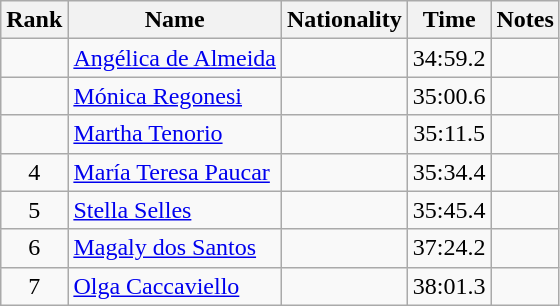<table class="wikitable sortable" style="text-align:center">
<tr>
<th>Rank</th>
<th>Name</th>
<th>Nationality</th>
<th>Time</th>
<th>Notes</th>
</tr>
<tr>
<td></td>
<td align=left><a href='#'>Angélica de Almeida</a></td>
<td align=left></td>
<td>34:59.2</td>
<td></td>
</tr>
<tr>
<td></td>
<td align=left><a href='#'>Mónica Regonesi</a></td>
<td align=left></td>
<td>35:00.6</td>
<td></td>
</tr>
<tr>
<td></td>
<td align=left><a href='#'>Martha Tenorio</a></td>
<td align=left></td>
<td>35:11.5</td>
<td></td>
</tr>
<tr>
<td>4</td>
<td align=left><a href='#'>María Teresa Paucar</a></td>
<td align=left></td>
<td>35:34.4</td>
<td></td>
</tr>
<tr>
<td>5</td>
<td align=left><a href='#'>Stella Selles</a></td>
<td align=left></td>
<td>35:45.4</td>
<td></td>
</tr>
<tr>
<td>6</td>
<td align=left><a href='#'>Magaly dos Santos</a></td>
<td align=left></td>
<td>37:24.2</td>
<td></td>
</tr>
<tr>
<td>7</td>
<td align=left><a href='#'>Olga Caccaviello</a></td>
<td align=left></td>
<td>38:01.3</td>
<td></td>
</tr>
</table>
